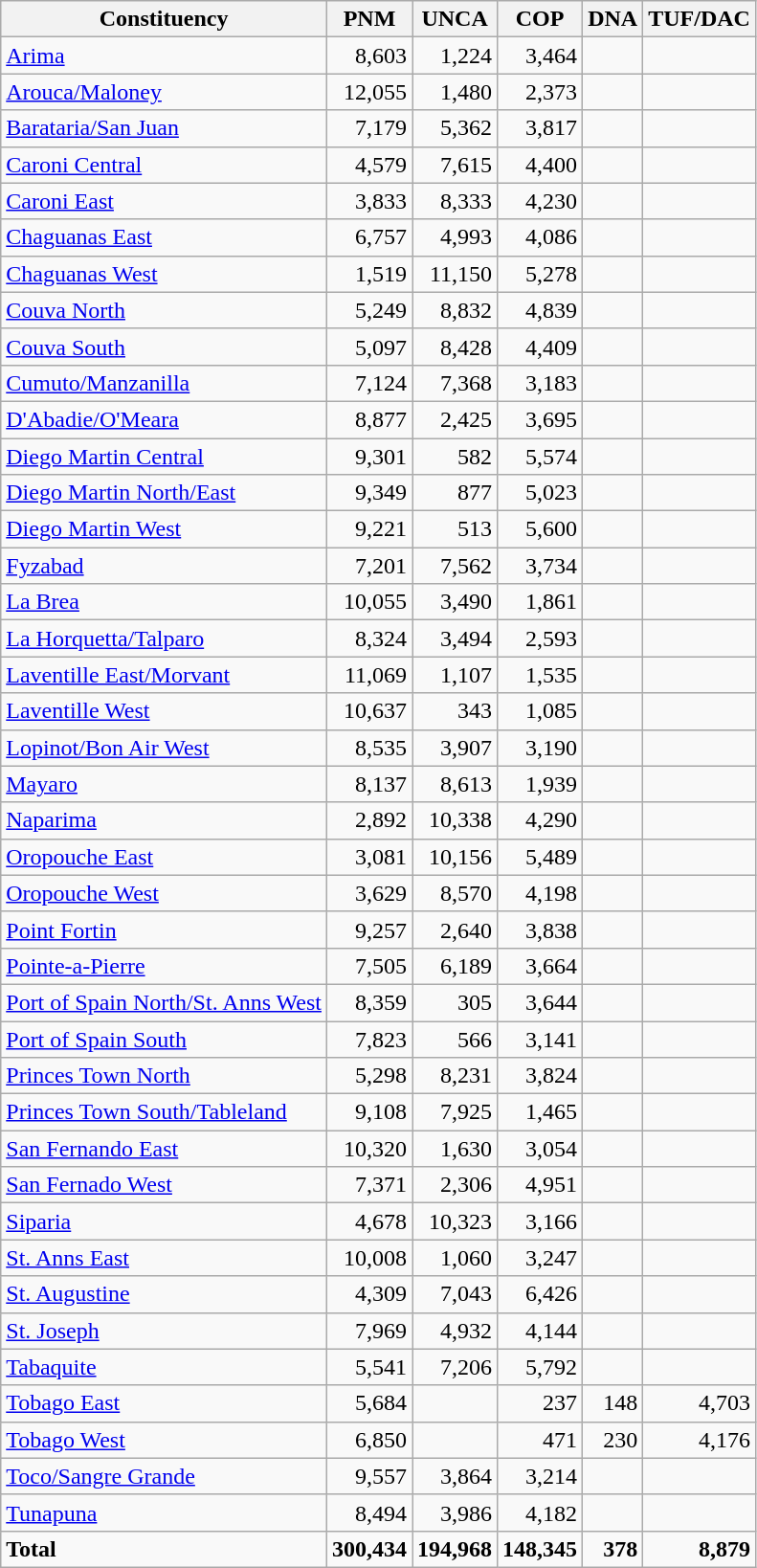<table class="wikitable sortable" style=text-align:right>
<tr>
<th>Constituency</th>
<th>PNM</th>
<th>UNCA</th>
<th>COP</th>
<th>DNA</th>
<th>TUF/DAC</th>
</tr>
<tr>
<td align=left><a href='#'>Arima</a></td>
<td>8,603</td>
<td>1,224</td>
<td>3,464</td>
<td></td>
<td></td>
</tr>
<tr>
<td align=left><a href='#'>Arouca/Maloney</a></td>
<td>12,055</td>
<td>1,480</td>
<td>2,373</td>
<td></td>
<td></td>
</tr>
<tr>
<td align=left><a href='#'>Barataria/San Juan</a></td>
<td>7,179</td>
<td>5,362</td>
<td>3,817</td>
<td></td>
<td></td>
</tr>
<tr>
<td align=left><a href='#'>Caroni Central</a></td>
<td>4,579</td>
<td>7,615</td>
<td>4,400</td>
<td></td>
<td></td>
</tr>
<tr>
<td align=left><a href='#'>Caroni East</a></td>
<td>3,833</td>
<td>8,333</td>
<td>4,230</td>
<td></td>
<td></td>
</tr>
<tr>
<td align=left><a href='#'>Chaguanas East</a></td>
<td>6,757</td>
<td>4,993</td>
<td>4,086</td>
<td></td>
<td></td>
</tr>
<tr>
<td align=left><a href='#'>Chaguanas West</a></td>
<td>1,519</td>
<td>11,150</td>
<td>5,278</td>
<td></td>
<td></td>
</tr>
<tr>
<td align=left><a href='#'>Couva North</a></td>
<td>5,249</td>
<td>8,832</td>
<td>4,839</td>
<td></td>
<td></td>
</tr>
<tr>
<td align=left><a href='#'>Couva South</a></td>
<td>5,097</td>
<td>8,428</td>
<td>4,409</td>
<td></td>
<td></td>
</tr>
<tr>
<td align=left><a href='#'>Cumuto/Manzanilla</a></td>
<td>7,124</td>
<td>7,368</td>
<td>3,183</td>
<td></td>
<td></td>
</tr>
<tr>
<td align=left><a href='#'>D'Abadie/O'Meara</a></td>
<td>8,877</td>
<td>2,425</td>
<td>3,695</td>
<td></td>
<td></td>
</tr>
<tr>
<td align=left><a href='#'>Diego Martin Central</a></td>
<td>9,301</td>
<td>582</td>
<td>5,574</td>
<td></td>
<td></td>
</tr>
<tr>
<td align=left><a href='#'>Diego Martin North/East</a></td>
<td>9,349</td>
<td>877</td>
<td>5,023</td>
<td></td>
<td></td>
</tr>
<tr>
<td align=left><a href='#'>Diego Martin West</a></td>
<td>9,221</td>
<td>513</td>
<td>5,600</td>
<td></td>
<td></td>
</tr>
<tr>
<td align=left><a href='#'>Fyzabad</a></td>
<td>7,201</td>
<td>7,562</td>
<td>3,734</td>
<td></td>
<td></td>
</tr>
<tr>
<td align=left><a href='#'>La Brea</a></td>
<td>10,055</td>
<td>3,490</td>
<td>1,861</td>
<td></td>
<td></td>
</tr>
<tr>
<td align=left><a href='#'>La Horquetta/Talparo</a></td>
<td>8,324</td>
<td>3,494</td>
<td>2,593</td>
<td></td>
<td></td>
</tr>
<tr>
<td align=left><a href='#'>Laventille East/Morvant</a></td>
<td>11,069</td>
<td>1,107</td>
<td>1,535</td>
<td></td>
<td></td>
</tr>
<tr>
<td align=left><a href='#'>Laventille West</a></td>
<td>10,637</td>
<td>343</td>
<td>1,085</td>
<td></td>
<td></td>
</tr>
<tr>
<td align=left><a href='#'>Lopinot/Bon Air West</a></td>
<td>8,535</td>
<td>3,907</td>
<td>3,190</td>
<td></td>
<td></td>
</tr>
<tr>
<td align=left><a href='#'>Mayaro</a></td>
<td>8,137</td>
<td>8,613</td>
<td>1,939</td>
<td></td>
<td></td>
</tr>
<tr>
<td align=left><a href='#'>Naparima</a></td>
<td>2,892</td>
<td>10,338</td>
<td>4,290</td>
<td></td>
<td></td>
</tr>
<tr>
<td align=left><a href='#'>Oropouche East</a></td>
<td>3,081</td>
<td>10,156</td>
<td>5,489</td>
<td></td>
<td></td>
</tr>
<tr>
<td align=left><a href='#'>Oropouche West</a></td>
<td>3,629</td>
<td>8,570</td>
<td>4,198</td>
<td></td>
<td></td>
</tr>
<tr>
<td align=left><a href='#'>Point Fortin</a></td>
<td>9,257</td>
<td>2,640</td>
<td>3,838</td>
<td></td>
<td></td>
</tr>
<tr>
<td align=left><a href='#'>Pointe-a-Pierre</a></td>
<td>7,505</td>
<td>6,189</td>
<td>3,664</td>
<td></td>
<td></td>
</tr>
<tr>
<td align=left><a href='#'>Port of Spain North/St. Anns West</a></td>
<td>8,359</td>
<td>305</td>
<td>3,644</td>
<td></td>
<td></td>
</tr>
<tr>
<td align=left><a href='#'>Port of Spain South</a></td>
<td>7,823</td>
<td>566</td>
<td>3,141</td>
<td></td>
<td></td>
</tr>
<tr>
<td align=left><a href='#'>Princes Town North</a></td>
<td>5,298</td>
<td>8,231</td>
<td>3,824</td>
<td></td>
<td></td>
</tr>
<tr>
<td align=left><a href='#'>Princes Town South/Tableland</a></td>
<td>9,108</td>
<td>7,925</td>
<td>1,465</td>
<td></td>
<td></td>
</tr>
<tr>
<td align=left><a href='#'>San Fernando East</a></td>
<td>10,320</td>
<td>1,630</td>
<td>3,054</td>
<td></td>
<td></td>
</tr>
<tr>
<td align=left><a href='#'>San Fernado West</a></td>
<td>7,371</td>
<td>2,306</td>
<td>4,951</td>
<td></td>
<td></td>
</tr>
<tr>
<td align=left><a href='#'>Siparia</a></td>
<td>4,678</td>
<td>10,323</td>
<td>3,166</td>
<td></td>
<td></td>
</tr>
<tr>
<td align=left><a href='#'>St. Anns East</a></td>
<td>10,008</td>
<td>1,060</td>
<td>3,247</td>
<td></td>
<td></td>
</tr>
<tr>
<td align=left><a href='#'>St. Augustine</a></td>
<td>4,309</td>
<td>7,043</td>
<td>6,426</td>
<td></td>
<td></td>
</tr>
<tr>
<td align=left><a href='#'>St. Joseph</a></td>
<td>7,969</td>
<td>4,932</td>
<td>4,144</td>
<td></td>
<td></td>
</tr>
<tr>
<td align=left><a href='#'>Tabaquite</a></td>
<td>5,541</td>
<td>7,206</td>
<td>5,792</td>
<td></td>
<td></td>
</tr>
<tr>
<td align=left><a href='#'>Tobago East</a></td>
<td>5,684</td>
<td></td>
<td>237</td>
<td>148</td>
<td>4,703</td>
</tr>
<tr>
<td align=left><a href='#'>Tobago West</a></td>
<td>6,850</td>
<td></td>
<td>471</td>
<td>230</td>
<td>4,176</td>
</tr>
<tr>
<td align=left><a href='#'>Toco/Sangre Grande</a></td>
<td>9,557</td>
<td>3,864</td>
<td>3,214</td>
<td></td>
<td></td>
</tr>
<tr>
<td align=left><a href='#'>Tunapuna</a></td>
<td>8,494</td>
<td>3,986</td>
<td>4,182</td>
<td></td>
<td></td>
</tr>
<tr class=sortbottom style=font-weight:bold>
<td align=left>Total</td>
<td>300,434</td>
<td>194,968</td>
<td>148,345</td>
<td>378</td>
<td>8,879</td>
</tr>
</table>
